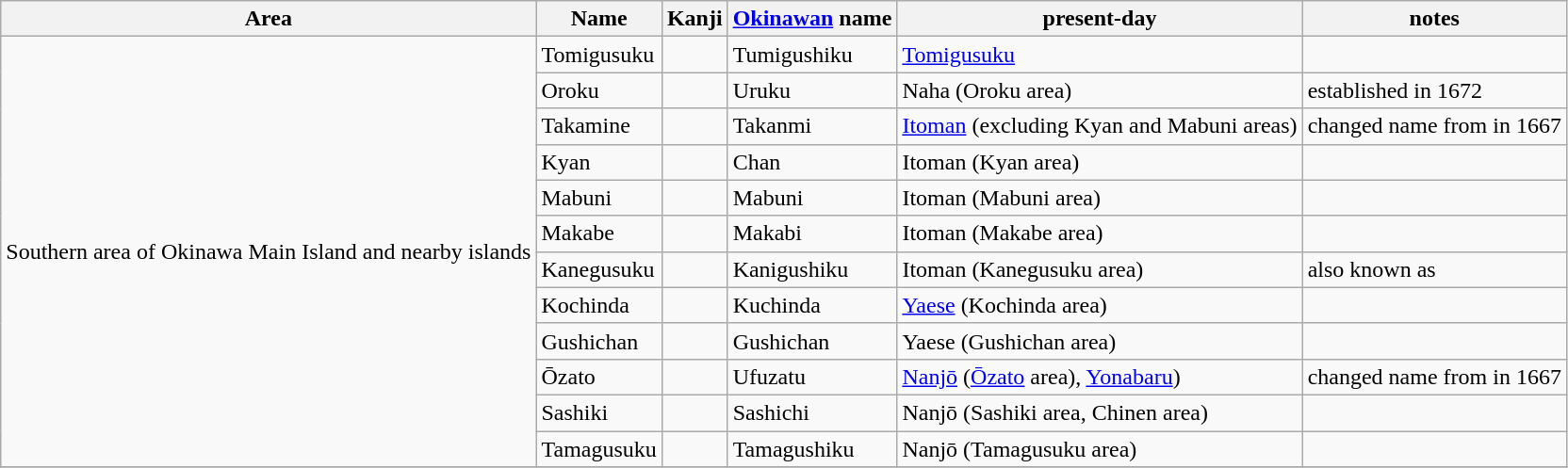<table class="wikitable">
<tr>
<th>Area</th>
<th>Name</th>
<th>Kanji</th>
<th><a href='#'>Okinawan</a> name</th>
<th>present-day</th>
<th>notes</th>
</tr>
<tr>
<td rowspan="12">Southern area of Okinawa Main Island and nearby islands</td>
<td>Tomigusuku</td>
<td></td>
<td>Tumigushiku</td>
<td><a href='#'>Tomigusuku</a></td>
<td></td>
</tr>
<tr>
<td>Oroku</td>
<td></td>
<td>Uruku</td>
<td>Naha (Oroku area)</td>
<td>established in 1672</td>
</tr>
<tr>
<td>Takamine</td>
<td></td>
<td>Takanmi</td>
<td><a href='#'>Itoman</a> (excluding Kyan and Mabuni areas)</td>
<td>changed name from  in 1667</td>
</tr>
<tr>
<td>Kyan</td>
<td></td>
<td>Chan</td>
<td>Itoman (Kyan area)</td>
<td></td>
</tr>
<tr>
<td>Mabuni</td>
<td></td>
<td>Mabuni</td>
<td>Itoman (Mabuni area)</td>
<td></td>
</tr>
<tr>
<td>Makabe</td>
<td></td>
<td>Makabi</td>
<td>Itoman (Makabe area)</td>
<td></td>
</tr>
<tr>
<td>Kanegusuku</td>
<td></td>
<td>Kanigushiku</td>
<td>Itoman (Kanegusuku area)</td>
<td>also known as </td>
</tr>
<tr>
<td>Kochinda</td>
<td></td>
<td>Kuchinda</td>
<td><a href='#'>Yaese</a> (Kochinda area)</td>
<td></td>
</tr>
<tr>
<td>Gushichan</td>
<td></td>
<td>Gushichan</td>
<td>Yaese (Gushichan area)</td>
<td></td>
</tr>
<tr>
<td>Ōzato</td>
<td></td>
<td>Ufuzatu</td>
<td><a href='#'>Nanjō</a> (<a href='#'>Ōzato</a> area), <a href='#'>Yonabaru</a>)</td>
<td>changed name from  in 1667</td>
</tr>
<tr>
<td>Sashiki</td>
<td></td>
<td>Sashichi</td>
<td>Nanjō (Sashiki area, Chinen area)</td>
<td></td>
</tr>
<tr>
<td>Tamagusuku</td>
<td></td>
<td>Tamagushiku</td>
<td>Nanjō (Tamagusuku area)</td>
<td></td>
</tr>
<tr>
</tr>
</table>
